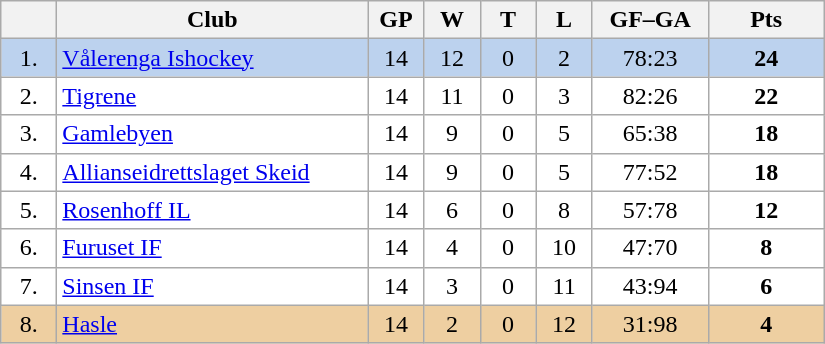<table class="wikitable">
<tr>
<th width="30"></th>
<th width="200">Club</th>
<th width="30">GP</th>
<th width="30">W</th>
<th width="30">T</th>
<th width="30">L</th>
<th width="70">GF–GA</th>
<th width="70">Pts</th>
</tr>
<tr bgcolor="#BCD2EE" align="center">
<td>1.</td>
<td align="left"><a href='#'>Vålerenga Ishockey</a></td>
<td>14</td>
<td>12</td>
<td>0</td>
<td>2</td>
<td>78:23</td>
<td><strong>24</strong></td>
</tr>
<tr bgcolor="#FFFFFF" align="center">
<td>2.</td>
<td align="left"><a href='#'>Tigrene</a></td>
<td>14</td>
<td>11</td>
<td>0</td>
<td>3</td>
<td>82:26</td>
<td><strong>22</strong></td>
</tr>
<tr bgcolor="#FFFFFF" align="center">
<td>3.</td>
<td align="left"><a href='#'>Gamlebyen</a></td>
<td>14</td>
<td>9</td>
<td>0</td>
<td>5</td>
<td>65:38</td>
<td><strong>18</strong></td>
</tr>
<tr bgcolor="#FFFFFF" align="center">
<td>4.</td>
<td align="left"><a href='#'>Allianseidrettslaget Skeid</a></td>
<td>14</td>
<td>9</td>
<td>0</td>
<td>5</td>
<td>77:52</td>
<td><strong>18</strong></td>
</tr>
<tr bgcolor="#FFFFFF" align="center">
<td>5.</td>
<td align="left"><a href='#'>Rosenhoff IL</a></td>
<td>14</td>
<td>6</td>
<td>0</td>
<td>8</td>
<td>57:78</td>
<td><strong>12</strong></td>
</tr>
<tr bgcolor="#FFFFFF" align="center">
<td>6.</td>
<td align="left"><a href='#'>Furuset IF</a></td>
<td>14</td>
<td>4</td>
<td>0</td>
<td>10</td>
<td>47:70</td>
<td><strong>8</strong></td>
</tr>
<tr bgcolor="#FFFFFF" align="center">
<td>7.</td>
<td align="left"><a href='#'>Sinsen IF</a></td>
<td>14</td>
<td>3</td>
<td>0</td>
<td>11</td>
<td>43:94</td>
<td><strong>6</strong></td>
</tr>
<tr bgcolor="#EECFA1" align="center">
<td>8.</td>
<td align="left"><a href='#'>Hasle</a></td>
<td>14</td>
<td>2</td>
<td>0</td>
<td>12</td>
<td>31:98</td>
<td><strong>4</strong></td>
</tr>
</table>
